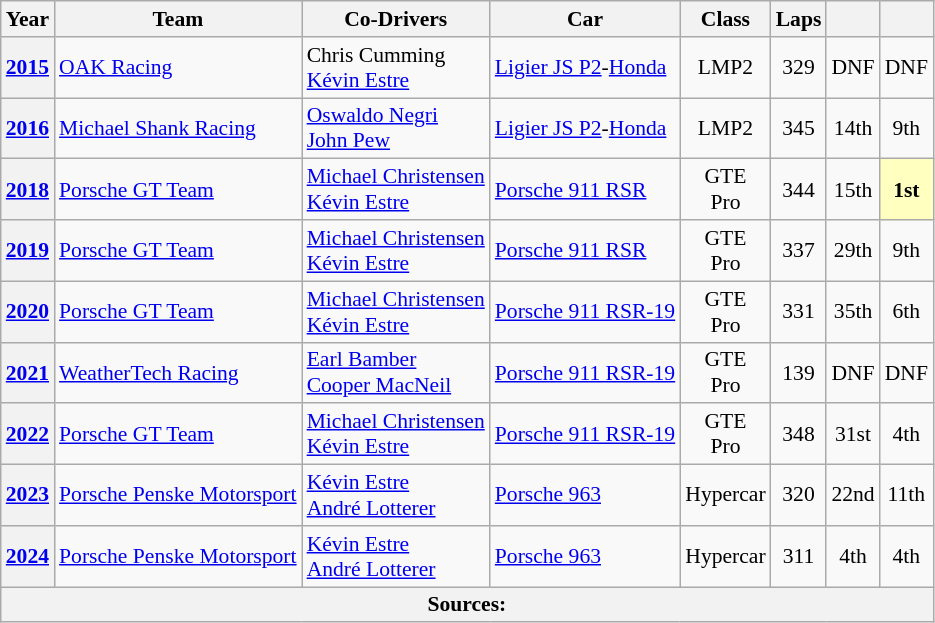<table class="wikitable" style="text-align:center; font-size:90%">
<tr>
<th>Year</th>
<th>Team</th>
<th>Co-Drivers</th>
<th>Car</th>
<th>Class</th>
<th>Laps</th>
<th></th>
<th></th>
</tr>
<tr>
<th><a href='#'>2015</a></th>
<td align="left"> <a href='#'>OAK Racing</a></td>
<td align="left"> Chris Cumming<br> <a href='#'>Kévin Estre</a></td>
<td align="left"><a href='#'>Ligier JS P2</a>-<a href='#'>Honda</a></td>
<td>LMP2</td>
<td>329</td>
<td>DNF</td>
<td>DNF</td>
</tr>
<tr>
<th><a href='#'>2016</a></th>
<td align="left"> <a href='#'>Michael Shank Racing</a></td>
<td align="left"> <a href='#'>Oswaldo Negri</a><br> <a href='#'>John Pew</a></td>
<td align="left"><a href='#'>Ligier JS P2</a>-<a href='#'>Honda</a></td>
<td>LMP2</td>
<td>345</td>
<td>14th</td>
<td>9th</td>
</tr>
<tr>
<th><a href='#'>2018</a></th>
<td align="left"> <a href='#'>Porsche GT Team</a></td>
<td align="left"> <a href='#'>Michael Christensen</a><br> <a href='#'>Kévin Estre</a></td>
<td align="left"><a href='#'>Porsche 911 RSR</a></td>
<td>GTE<br>Pro</td>
<td>344</td>
<td>15th</td>
<td style="background:#ffffbf;"><strong>1st</strong></td>
</tr>
<tr>
<th><a href='#'>2019</a></th>
<td align="left"> <a href='#'>Porsche GT Team</a></td>
<td align="left"> <a href='#'>Michael Christensen</a><br> <a href='#'>Kévin Estre</a></td>
<td align="left"><a href='#'>Porsche 911 RSR</a></td>
<td>GTE<br>Pro</td>
<td>337</td>
<td>29th</td>
<td>9th</td>
</tr>
<tr>
<th><a href='#'>2020</a></th>
<td align="left"> <a href='#'>Porsche GT Team</a></td>
<td align="left"> <a href='#'>Michael Christensen</a><br> <a href='#'>Kévin Estre</a></td>
<td align="left"><a href='#'>Porsche 911 RSR-19</a></td>
<td>GTE<br>Pro</td>
<td>331</td>
<td>35th</td>
<td>6th</td>
</tr>
<tr>
<th><a href='#'>2021</a></th>
<td align="left"> <a href='#'>WeatherTech Racing</a></td>
<td align="left"> <a href='#'>Earl Bamber</a><br> <a href='#'>Cooper MacNeil</a></td>
<td align="left"><a href='#'>Porsche 911 RSR-19</a></td>
<td>GTE<br>Pro</td>
<td>139</td>
<td>DNF</td>
<td>DNF</td>
</tr>
<tr>
<th><a href='#'>2022</a></th>
<td align="left"> <a href='#'>Porsche GT Team</a></td>
<td align="left"> <a href='#'>Michael Christensen</a><br> <a href='#'>Kévin Estre</a></td>
<td align="left"><a href='#'>Porsche 911 RSR-19</a></td>
<td>GTE<br>Pro</td>
<td>348</td>
<td>31st</td>
<td>4th</td>
</tr>
<tr>
<th><a href='#'>2023</a></th>
<td align="left"> <a href='#'>Porsche Penske Motorsport</a></td>
<td align="left"> <a href='#'>Kévin Estre</a><br> <a href='#'>André Lotterer</a></td>
<td align="left"><a href='#'>Porsche 963</a></td>
<td>Hypercar</td>
<td>320</td>
<td>22nd</td>
<td>11th</td>
</tr>
<tr>
<th><a href='#'>2024</a></th>
<td align="left"> <a href='#'>Porsche Penske Motorsport</a></td>
<td align="left"> <a href='#'>Kévin Estre</a><br> <a href='#'>André Lotterer</a></td>
<td align="left"><a href='#'>Porsche 963</a></td>
<td>Hypercar</td>
<td>311</td>
<td>4th</td>
<td>4th</td>
</tr>
<tr>
<th colspan="8">Sources:</th>
</tr>
</table>
